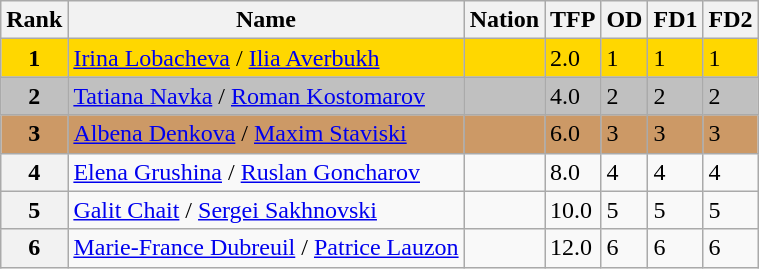<table class="wikitable">
<tr>
<th>Rank</th>
<th>Name</th>
<th>Nation</th>
<th>TFP</th>
<th>OD</th>
<th>FD1</th>
<th>FD2</th>
</tr>
<tr bgcolor="gold">
<td align="center"><strong>1</strong></td>
<td><a href='#'>Irina Lobacheva</a> / <a href='#'>Ilia Averbukh</a></td>
<td></td>
<td>2.0</td>
<td>1</td>
<td>1</td>
<td>1</td>
</tr>
<tr bgcolor="silver">
<td align="center"><strong>2</strong></td>
<td><a href='#'>Tatiana Navka</a> / <a href='#'>Roman Kostomarov</a></td>
<td></td>
<td>4.0</td>
<td>2</td>
<td>2</td>
<td>2</td>
</tr>
<tr bgcolor="cc9966">
<td align="center"><strong>3</strong></td>
<td><a href='#'>Albena Denkova</a> / <a href='#'>Maxim Staviski</a></td>
<td></td>
<td>6.0</td>
<td>3</td>
<td>3</td>
<td>3</td>
</tr>
<tr>
<th>4</th>
<td><a href='#'>Elena Grushina</a> / <a href='#'>Ruslan Goncharov</a></td>
<td></td>
<td>8.0</td>
<td>4</td>
<td>4</td>
<td>4</td>
</tr>
<tr>
<th>5</th>
<td><a href='#'>Galit Chait</a> / <a href='#'>Sergei Sakhnovski</a></td>
<td></td>
<td>10.0</td>
<td>5</td>
<td>5</td>
<td>5</td>
</tr>
<tr>
<th>6</th>
<td><a href='#'>Marie-France Dubreuil</a> / <a href='#'>Patrice Lauzon</a></td>
<td></td>
<td>12.0</td>
<td>6</td>
<td>6</td>
<td>6</td>
</tr>
</table>
